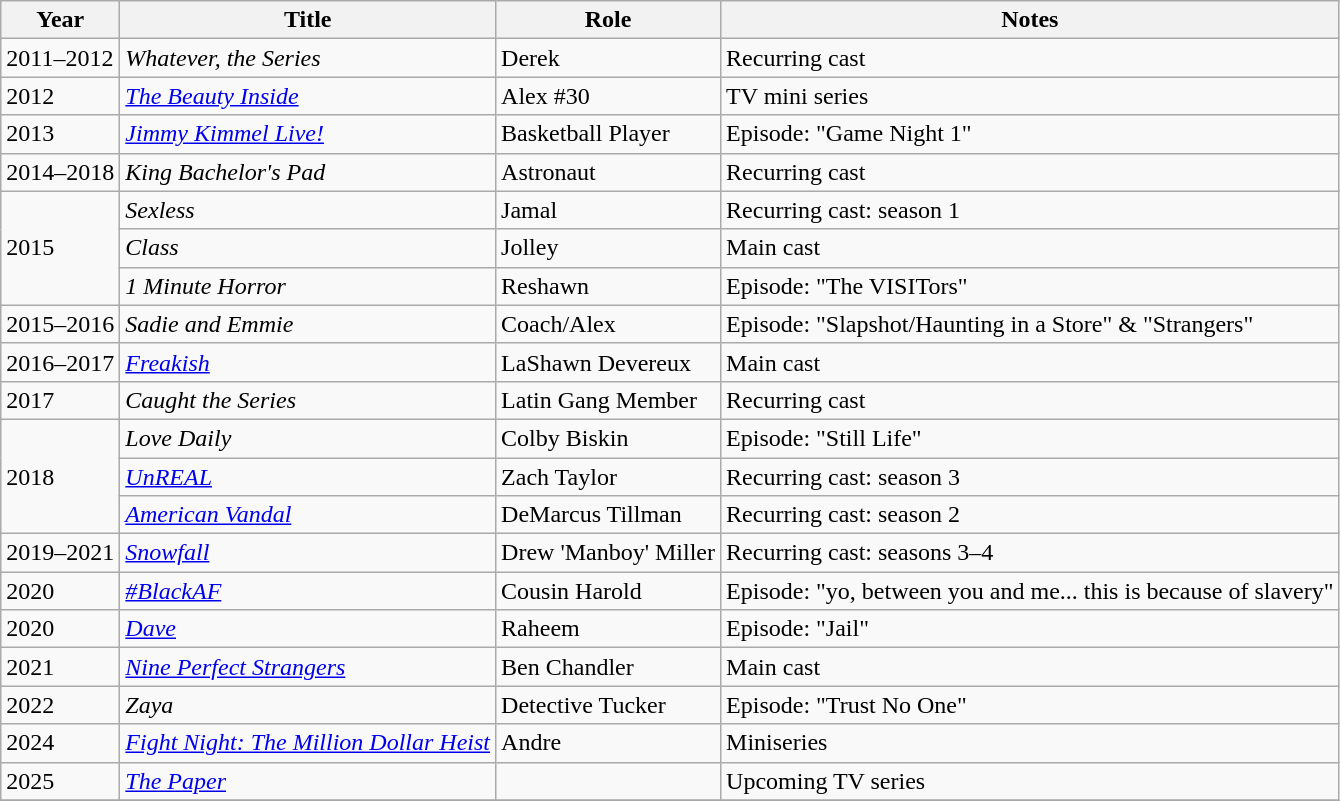<table class="wikitable sortable">
<tr>
<th>Year</th>
<th>Title</th>
<th>Role</th>
<th class="unsortable">Notes</th>
</tr>
<tr>
<td>2011–2012</td>
<td><em>Whatever, the Series</em></td>
<td>Derek</td>
<td>Recurring cast</td>
</tr>
<tr>
<td>2012</td>
<td><em><a href='#'>The Beauty Inside</a></em></td>
<td>Alex #30</td>
<td>TV mini series</td>
</tr>
<tr>
<td>2013</td>
<td><em><a href='#'>Jimmy Kimmel Live!</a></em></td>
<td>Basketball Player</td>
<td>Episode: "Game Night 1"</td>
</tr>
<tr>
<td>2014–2018</td>
<td><em>King Bachelor's Pad</em></td>
<td>Astronaut</td>
<td>Recurring cast</td>
</tr>
<tr>
<td rowspan="3">2015</td>
<td><em>Sexless</em></td>
<td>Jamal</td>
<td>Recurring cast: season 1</td>
</tr>
<tr>
<td><em>Class</em></td>
<td>Jolley</td>
<td>Main cast</td>
</tr>
<tr>
<td><em>1 Minute Horror</em></td>
<td>Reshawn</td>
<td>Episode: "The VISITors"</td>
</tr>
<tr>
<td>2015–2016</td>
<td><em>Sadie and Emmie</em></td>
<td>Coach/Alex</td>
<td>Episode: "Slapshot/Haunting in a Store" & "Strangers"</td>
</tr>
<tr>
<td>2016–2017</td>
<td><em><a href='#'>Freakish</a></em></td>
<td>LaShawn Devereux</td>
<td>Main cast </td>
</tr>
<tr>
<td>2017</td>
<td><em>Caught the Series</em></td>
<td>Latin Gang Member</td>
<td>Recurring cast</td>
</tr>
<tr>
<td rowspan="3">2018</td>
<td><em>Love Daily</em></td>
<td>Colby Biskin</td>
<td>Episode: "Still Life"</td>
</tr>
<tr>
<td><em><a href='#'>UnREAL</a></em></td>
<td>Zach Taylor</td>
<td>Recurring cast: season 3</td>
</tr>
<tr>
<td><em><a href='#'>American Vandal</a></em></td>
<td>DeMarcus Tillman</td>
<td>Recurring cast: season 2 </td>
</tr>
<tr>
<td>2019–2021</td>
<td><em><a href='#'>Snowfall</a></em></td>
<td>Drew 'Manboy' Miller</td>
<td>Recurring cast: seasons 3–4</td>
</tr>
<tr>
<td>2020</td>
<td><em><a href='#'>#BlackAF</a></em></td>
<td>Cousin Harold</td>
<td>Episode: "yo, between you and me... this is because of slavery"</td>
</tr>
<tr>
<td>2020</td>
<td><em><a href='#'>Dave</a></em></td>
<td>Raheem</td>
<td>Episode: "Jail"</td>
</tr>
<tr>
<td>2021</td>
<td><em><a href='#'>Nine Perfect Strangers</a></em></td>
<td>Ben Chandler</td>
<td>Main cast</td>
</tr>
<tr>
<td>2022</td>
<td><em>Zaya</em></td>
<td>Detective Tucker</td>
<td>Episode: "Trust No One"</td>
</tr>
<tr>
<td>2024</td>
<td><em><a href='#'>Fight Night: The Million Dollar Heist</a></em></td>
<td>Andre</td>
<td>Miniseries</td>
</tr>
<tr>
<td>2025</td>
<td><em><a href='#'>The Paper</a></em></td>
<td></td>
<td>Upcoming TV series</td>
</tr>
<tr>
</tr>
</table>
